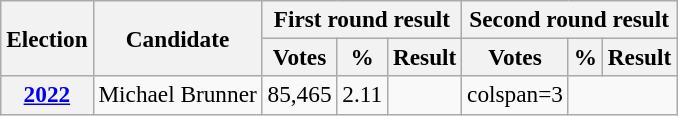<table class="wikitable" style="font-size:97%;">
<tr>
<th rowspan="2">Election</th>
<th rowspan="2">Candidate</th>
<th colspan=3>First round result</th>
<th colspan=3>Second round result</th>
</tr>
<tr>
<th>Votes</th>
<th>%</th>
<th>Result</th>
<th>Votes</th>
<th>%</th>
<th>Result</th>
</tr>
<tr>
<th><a href='#'>2022</a></th>
<td>Michael Brunner</td>
<td>85,465</td>
<td>2.11</td>
<td></td>
<td>colspan=3 </td>
</tr>
</table>
